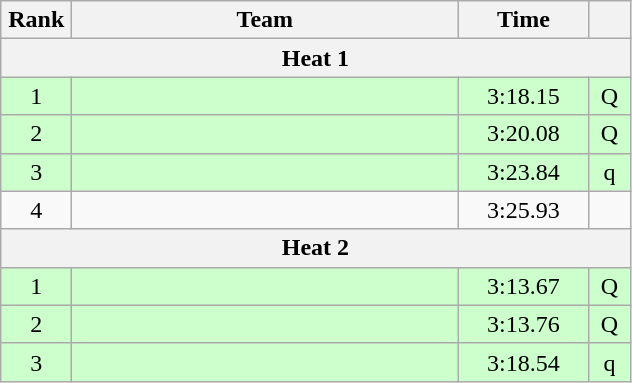<table class=wikitable style="text-align:center">
<tr>
<th width=40>Rank</th>
<th width=250>Team</th>
<th width=80>Time</th>
<th width=20></th>
</tr>
<tr>
<th colspan=4>Heat 1</th>
</tr>
<tr bgcolor="ccffcc">
<td>1</td>
<td align=left></td>
<td>3:18.15</td>
<td>Q</td>
</tr>
<tr bgcolor="ccffcc">
<td>2</td>
<td align=left></td>
<td>3:20.08</td>
<td>Q</td>
</tr>
<tr bgcolor="ccffcc">
<td>3</td>
<td align=left></td>
<td>3:23.84</td>
<td>q</td>
</tr>
<tr>
<td>4</td>
<td align=left></td>
<td>3:25.93</td>
<td></td>
</tr>
<tr>
<th colspan=4>Heat 2</th>
</tr>
<tr bgcolor="ccffcc">
<td>1</td>
<td align=left></td>
<td>3:13.67</td>
<td>Q</td>
</tr>
<tr bgcolor="ccffcc">
<td>2</td>
<td align=left></td>
<td>3:13.76</td>
<td>Q</td>
</tr>
<tr bgcolor="ccffcc">
<td>3</td>
<td align=left></td>
<td>3:18.54</td>
<td>q</td>
</tr>
</table>
